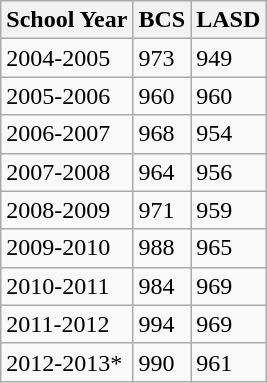<table class="wikitable floatright" border="1">
<tr>
<th>School Year</th>
<th>BCS</th>
<th>LASD</th>
</tr>
<tr>
<td>2004-2005</td>
<td>973</td>
<td>949</td>
</tr>
<tr>
<td>2005-2006</td>
<td>960</td>
<td>960</td>
</tr>
<tr>
<td>2006-2007</td>
<td>968</td>
<td>954</td>
</tr>
<tr>
<td>2007-2008</td>
<td>964</td>
<td>956</td>
</tr>
<tr>
<td>2008-2009</td>
<td>971</td>
<td>959</td>
</tr>
<tr>
<td>2009-2010</td>
<td>988</td>
<td>965</td>
</tr>
<tr>
<td>2010-2011</td>
<td>984</td>
<td>969</td>
</tr>
<tr>
<td>2011-2012</td>
<td>994</td>
<td>969</td>
</tr>
<tr>
<td>2012-2013*</td>
<td>990</td>
<td>961</td>
</tr>
</table>
